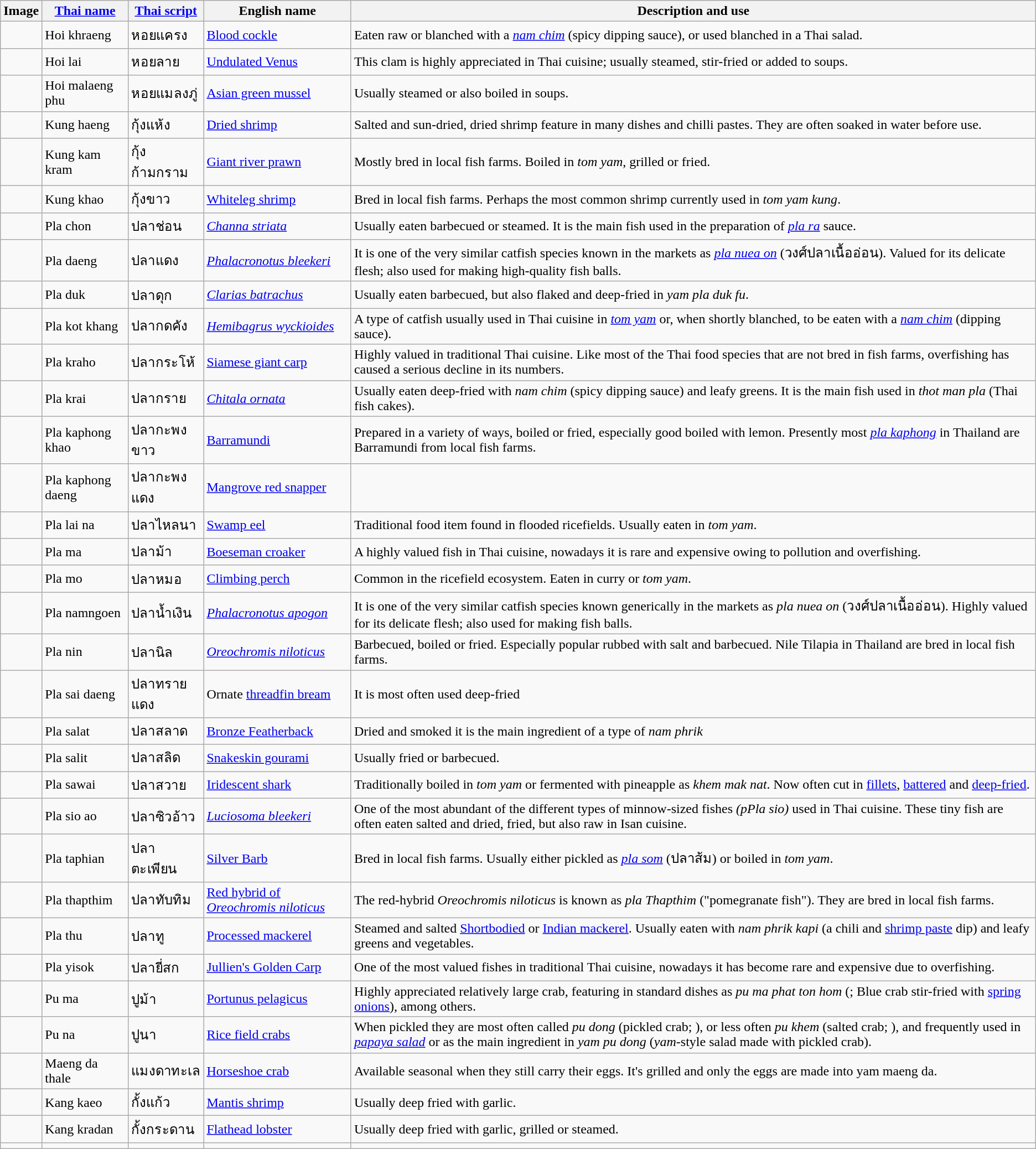<table class="wikitable sortable">
<tr>
<th>Image</th>
<th><a href='#'>Thai name</a></th>
<th><a href='#'>Thai script</a></th>
<th>English name</th>
<th>Description and use</th>
</tr>
<tr>
<td></td>
<td>Hoi khraeng</td>
<td>หอยแครง</td>
<td><a href='#'>Blood cockle</a></td>
<td>Eaten raw or blanched with a <em><a href='#'>nam chim</a></em> (spicy dipping sauce), or used blanched in a Thai salad.</td>
</tr>
<tr>
<td></td>
<td>Hoi lai</td>
<td>หอยลาย</td>
<td><a href='#'>Undulated Venus</a></td>
<td>This clam is highly appreciated in Thai cuisine; usually steamed, stir-fried or added to soups.</td>
</tr>
<tr>
<td></td>
<td>Hoi malaeng phu</td>
<td>หอยแมลงภู่</td>
<td><a href='#'>Asian green mussel</a></td>
<td>Usually steamed or also boiled in soups.</td>
</tr>
<tr>
<td></td>
<td>Kung haeng</td>
<td>กุ้งแห้ง</td>
<td><a href='#'>Dried shrimp</a></td>
<td>Salted and sun-dried, dried shrimp feature in many dishes and chilli pastes. They are often soaked in water before use.</td>
</tr>
<tr>
<td></td>
<td>Kung kam kram</td>
<td>กุ้งก้ามกราม</td>
<td><a href='#'>Giant river prawn</a></td>
<td>Mostly bred in local fish farms. Boiled in <em>tom yam</em>, grilled or fried.</td>
</tr>
<tr>
<td></td>
<td>Kung khao</td>
<td>กุ้งขาว</td>
<td><a href='#'>Whiteleg shrimp</a></td>
<td>Bred in local fish farms. Perhaps the most common shrimp currently used in <em>tom yam kung</em>.</td>
</tr>
<tr>
<td></td>
<td>Pla chon</td>
<td>ปลาช่อน</td>
<td><em><a href='#'>Channa striata</a></em></td>
<td>Usually eaten barbecued or steamed. It is the main fish used in the preparation of <em><a href='#'>pla ra</a></em> sauce.</td>
</tr>
<tr>
<td></td>
<td>Pla daeng</td>
<td>ปลาแดง</td>
<td><em><a href='#'>Phalacronotus bleekeri</a></em></td>
<td>It is one of the very similar catfish species known in the markets as <em><a href='#'>pla nuea on</a></em> (วงศ์ปลาเนื้ออ่อน). Valued for its delicate flesh; also used for making high-quality fish balls.</td>
</tr>
<tr>
<td></td>
<td>Pla duk</td>
<td>ปลาดุก</td>
<td><em><a href='#'>Clarias batrachus</a></em></td>
<td>Usually eaten barbecued, but also flaked and deep-fried in <em>yam pla duk fu</em>.</td>
</tr>
<tr>
<td></td>
<td>Pla kot khang</td>
<td>ปลากดคัง</td>
<td><em><a href='#'>Hemibagrus wyckioides</a></em></td>
<td>A type of catfish usually used in Thai cuisine in <em><a href='#'>tom yam</a></em> or, when shortly blanched, to be eaten with a <em><a href='#'>nam chim</a></em> (dipping sauce).</td>
</tr>
<tr>
<td></td>
<td>Pla kraho</td>
<td>ปลากระโห้</td>
<td><a href='#'>Siamese giant carp</a></td>
<td>Highly valued in traditional Thai cuisine. Like most of the Thai food species that are not bred in fish farms, overfishing has caused a serious decline in its numbers.</td>
</tr>
<tr>
<td></td>
<td>Pla krai</td>
<td>ปลากราย</td>
<td><em><a href='#'>Chitala ornata</a></em></td>
<td>Usually eaten deep-fried with <em>nam chim</em> (spicy dipping sauce) and leafy greens. It is the main fish used in <em>thot man pla</em> (Thai fish cakes).</td>
</tr>
<tr>
<td></td>
<td>Pla kaphong khao</td>
<td>ปลากะพงขาว</td>
<td><a href='#'>Barramundi</a></td>
<td>Prepared in a variety of ways, boiled or fried, especially good boiled with lemon. Presently most <em><a href='#'>pla kaphong</a></em> in Thailand are Barramundi from local fish farms.</td>
</tr>
<tr>
<td></td>
<td>Pla kaphong daeng</td>
<td>ปลากะพงแดง</td>
<td><a href='#'>Mangrove red snapper</a></td>
<td></td>
</tr>
<tr>
<td></td>
<td>Pla lai na</td>
<td>ปลาไหลนา</td>
<td><a href='#'>Swamp eel</a></td>
<td>Traditional food item found in flooded ricefields. Usually eaten in <em>tom yam</em>.</td>
</tr>
<tr>
<td></td>
<td>Pla ma</td>
<td>ปลาม้า</td>
<td><a href='#'>Boeseman croaker</a></td>
<td>A highly valued fish in Thai cuisine, nowadays it is rare and expensive owing to pollution and overfishing.</td>
</tr>
<tr>
<td></td>
<td>Pla mo</td>
<td>ปลาหมอ</td>
<td><a href='#'>Climbing perch</a></td>
<td>Common in the ricefield ecosystem. Eaten in curry or <em>tom yam</em>.</td>
</tr>
<tr>
<td></td>
<td>Pla namngoen</td>
<td>ปลาน้ำเงิน</td>
<td><em><a href='#'>Phalacronotus apogon</a></em></td>
<td>It is one of the very similar catfish species known generically in the markets as <em>pla nuea on</em> (วงศ์ปลาเนื้ออ่อน). Highly valued for its delicate flesh; also used for making fish balls.</td>
</tr>
<tr>
<td></td>
<td>Pla nin</td>
<td>ปลานิล</td>
<td><em><a href='#'>Oreochromis niloticus</a></em></td>
<td>Barbecued, boiled or fried. Especially popular rubbed with salt and barbecued. Nile Tilapia in Thailand are bred in local fish farms.</td>
</tr>
<tr>
<td></td>
<td>Pla sai daeng</td>
<td>ปลาทรายแดง</td>
<td>Ornate <a href='#'>threadfin bream</a></td>
<td>It is most often used deep-fried</td>
</tr>
<tr>
<td></td>
<td>Pla salat</td>
<td>ปลาสลาด</td>
<td><a href='#'>Bronze Featherback</a></td>
<td>Dried and smoked it is the main ingredient of a type of <em>nam phrik</em></td>
</tr>
<tr>
<td></td>
<td>Pla salit</td>
<td>ปลาสลิด</td>
<td><a href='#'>Snakeskin gourami</a></td>
<td>Usually fried or barbecued.</td>
</tr>
<tr>
<td></td>
<td>Pla sawai</td>
<td>ปลาสวาย</td>
<td><a href='#'>Iridescent shark</a></td>
<td>Traditionally boiled in <em>tom yam</em> or fermented with pineapple as <em>khem mak nat</em>. Now often cut in <a href='#'>fillets</a>, <a href='#'>battered</a> and <a href='#'>deep-fried</a>.</td>
</tr>
<tr>
<td></td>
<td>Pla sio ao</td>
<td>ปลาซิวอ้าว</td>
<td><em><a href='#'>Luciosoma bleekeri</a></em></td>
<td>One of the most abundant of the different types of minnow-sized fishes <em>(pPla sio)</em> used in Thai cuisine. These tiny fish are often eaten salted and dried, fried, but also raw in Isan cuisine.</td>
</tr>
<tr>
<td></td>
<td>Pla taphian</td>
<td>ปลาตะเพียน</td>
<td><a href='#'>Silver Barb</a></td>
<td>Bred in local fish farms. Usually either pickled as <em><a href='#'>pla som</a></em> (ปลาส้ม) or boiled in <em>tom yam</em>.</td>
</tr>
<tr>
<td></td>
<td>Pla thapthim</td>
<td>ปลาทับทิม</td>
<td><a href='#'>Red hybrid of <em>Oreochromis niloticus</em></a></td>
<td>The red-hybrid <em>Oreochromis niloticus</em> is known as <em>pla Thapthim</em> ("pomegranate fish"). They are bred in local fish farms.</td>
</tr>
<tr>
<td></td>
<td>Pla thu</td>
<td>ปลาทู</td>
<td><a href='#'>Processed mackerel</a></td>
<td>Steamed and salted <a href='#'>Shortbodied</a> or <a href='#'>Indian mackerel</a>. Usually eaten with <em>nam phrik kapi</em> (a chili and <a href='#'>shrimp paste</a> dip) and leafy greens and vegetables.</td>
</tr>
<tr>
<td></td>
<td>Pla yisok</td>
<td>ปลายี่สก</td>
<td><a href='#'>Jullien's Golden Carp</a></td>
<td>One of the most valued fishes in traditional Thai cuisine, nowadays it has become rare and expensive due to overfishing.</td>
</tr>
<tr>
<td></td>
<td>Pu ma</td>
<td>ปูม้า</td>
<td><a href='#'>Portunus pelagicus</a></td>
<td>Highly appreciated relatively large crab, featuring in standard dishes as <em>pu ma phat ton hom</em> (; Blue crab stir-fried with <a href='#'>spring onions</a>), among others.</td>
</tr>
<tr>
<td></td>
<td>Pu na</td>
<td>ปูนา</td>
<td><a href='#'>Rice field crabs</a></td>
<td>When pickled they are most often called <em>pu dong</em> (pickled crab; ), or less often <em>pu khem</em> (salted crab; ), and frequently used in <em><a href='#'>papaya salad</a></em> or as the main ingredient in <em>yam pu dong</em> (<em>yam</em>-style salad made with pickled crab).</td>
</tr>
<tr>
<td></td>
<td>Maeng da thale</td>
<td>แมงดาทะเล</td>
<td><a href='#'>Horseshoe crab</a></td>
<td>Available seasonal when they still carry their eggs. It's grilled and only the eggs are made into yam maeng da.</td>
</tr>
<tr>
<td></td>
<td>Kang kaeo</td>
<td>กั้งแก้ว</td>
<td><a href='#'>Mantis shrimp</a></td>
<td>Usually deep fried with garlic.</td>
</tr>
<tr>
<td></td>
<td>Kang kradan</td>
<td>กั้งกระดาน</td>
<td><a href='#'>Flathead lobster</a></td>
<td>Usually deep fried with garlic, grilled or steamed.</td>
</tr>
<tr>
<td></td>
<td></td>
<td></td>
<td></td>
<td></td>
</tr>
</table>
